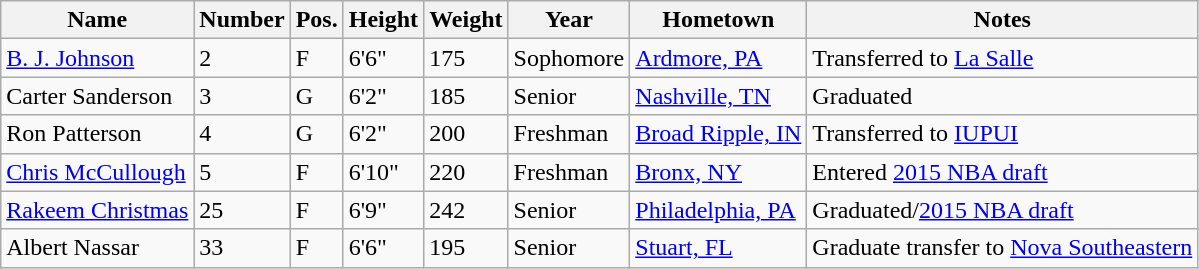<table class="wikitable sortable" border="1">
<tr>
<th>Name</th>
<th>Number</th>
<th>Pos.</th>
<th>Height</th>
<th>Weight</th>
<th>Year</th>
<th>Hometown</th>
<th class="unsortable">Notes</th>
</tr>
<tr>
<td sortname><a href='#'>B. J. Johnson</a></td>
<td>2</td>
<td>F</td>
<td>6'6"</td>
<td>175</td>
<td>Sophomore</td>
<td><a href='#'>Ardmore, PA</a></td>
<td>Transferred to <a href='#'>La Salle</a></td>
</tr>
<tr>
<td sortname>Carter Sanderson</td>
<td>3</td>
<td>G</td>
<td>6'2"</td>
<td>185</td>
<td>Senior</td>
<td><a href='#'>Nashville, TN</a></td>
<td>Graduated</td>
</tr>
<tr>
<td sortname>Ron Patterson</td>
<td>4</td>
<td>G</td>
<td>6'2"</td>
<td>200</td>
<td>Freshman</td>
<td><a href='#'>Broad Ripple, IN</a></td>
<td>Transferred to <a href='#'>IUPUI</a></td>
</tr>
<tr>
<td sortname><a href='#'>Chris McCullough</a></td>
<td>5</td>
<td>F</td>
<td>6'10"</td>
<td>220</td>
<td>Freshman</td>
<td><a href='#'>Bronx, NY</a></td>
<td>Entered <a href='#'>2015 NBA draft</a></td>
</tr>
<tr>
<td sortname><a href='#'>Rakeem Christmas</a></td>
<td>25</td>
<td>F</td>
<td>6'9"</td>
<td>242</td>
<td>Senior</td>
<td><a href='#'>Philadelphia, PA</a></td>
<td>Graduated/<a href='#'>2015 NBA draft</a></td>
</tr>
<tr>
<td sortname>Albert Nassar</td>
<td>33</td>
<td>F</td>
<td>6'6"</td>
<td>195</td>
<td>Senior</td>
<td><a href='#'>Stuart, FL</a></td>
<td>Graduate transfer to <a href='#'>Nova Southeastern</a></td>
</tr>
</table>
